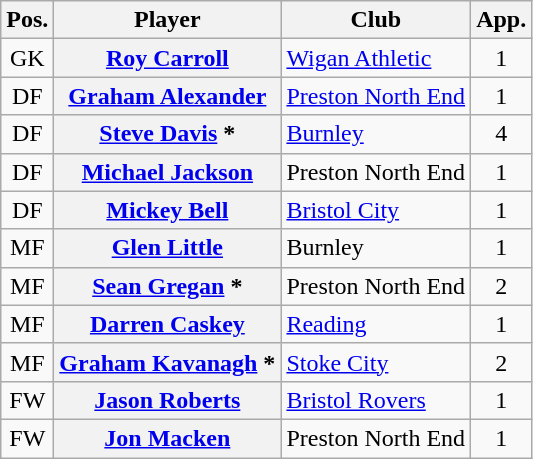<table class="wikitable plainrowheaders" style="text-align: left">
<tr>
<th scope=col>Pos.</th>
<th scope=col>Player</th>
<th scope=col>Club</th>
<th scope=col>App.</th>
</tr>
<tr>
<td style=text-align:center>GK</td>
<th scope=row><a href='#'>Roy Carroll</a></th>
<td><a href='#'>Wigan Athletic</a></td>
<td style=text-align:center>1</td>
</tr>
<tr>
<td style=text-align:center>DF</td>
<th scope=row><a href='#'>Graham Alexander</a></th>
<td><a href='#'>Preston North End</a></td>
<td style=text-align:center>1</td>
</tr>
<tr>
<td style=text-align:center>DF</td>
<th scope=row><a href='#'>Steve Davis</a> *</th>
<td><a href='#'>Burnley</a></td>
<td style=text-align:center>4</td>
</tr>
<tr>
<td style=text-align:center>DF</td>
<th scope=row><a href='#'>Michael Jackson</a></th>
<td>Preston North End</td>
<td style=text-align:center>1</td>
</tr>
<tr>
<td style=text-align:center>DF</td>
<th scope=row><a href='#'>Mickey Bell</a></th>
<td><a href='#'>Bristol City</a></td>
<td style=text-align:center>1</td>
</tr>
<tr>
<td style=text-align:center>MF</td>
<th scope=row><a href='#'>Glen Little</a></th>
<td>Burnley</td>
<td style=text-align:center>1</td>
</tr>
<tr>
<td style=text-align:center>MF</td>
<th scope=row><a href='#'>Sean Gregan</a> *</th>
<td>Preston North End</td>
<td style=text-align:center>2</td>
</tr>
<tr>
<td style=text-align:center>MF</td>
<th scope=row><a href='#'>Darren Caskey</a></th>
<td><a href='#'>Reading</a></td>
<td style=text-align:center>1</td>
</tr>
<tr>
<td style=text-align:center>MF</td>
<th scope=row><a href='#'>Graham Kavanagh</a> *</th>
<td><a href='#'>Stoke City</a></td>
<td style=text-align:center>2</td>
</tr>
<tr>
<td style=text-align:center>FW</td>
<th scope=row><a href='#'>Jason Roberts</a></th>
<td><a href='#'>Bristol Rovers</a></td>
<td style=text-align:center>1</td>
</tr>
<tr>
<td style=text-align:center>FW</td>
<th scope=row><a href='#'>Jon Macken</a></th>
<td>Preston North End</td>
<td style=text-align:center>1</td>
</tr>
</table>
